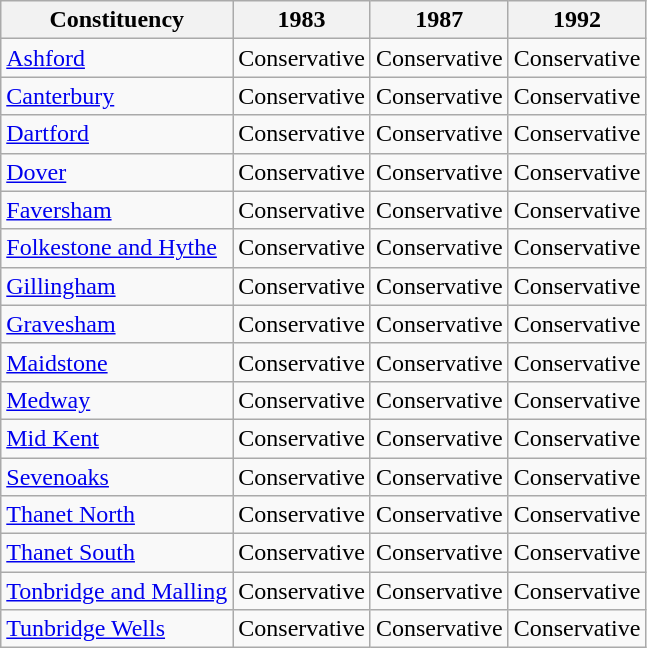<table class="wikitable">
<tr>
<th>Constituency</th>
<th>1983</th>
<th>1987</th>
<th>1992</th>
</tr>
<tr>
<td><a href='#'>Ashford</a></td>
<td bgcolor=>Conservative</td>
<td bgcolor=>Conservative</td>
<td bgcolor=>Conservative</td>
</tr>
<tr>
<td><a href='#'>Canterbury</a></td>
<td bgcolor=>Conservative</td>
<td bgcolor=>Conservative</td>
<td bgcolor=>Conservative</td>
</tr>
<tr>
<td><a href='#'>Dartford</a></td>
<td bgcolor=>Conservative</td>
<td bgcolor=>Conservative</td>
<td bgcolor=>Conservative</td>
</tr>
<tr>
<td><a href='#'>Dover</a></td>
<td bgcolor=>Conservative</td>
<td bgcolor=>Conservative</td>
<td bgcolor=>Conservative</td>
</tr>
<tr>
<td><a href='#'>Faversham</a></td>
<td bgcolor=>Conservative</td>
<td bgcolor=>Conservative</td>
<td bgcolor=>Conservative</td>
</tr>
<tr>
<td><a href='#'>Folkestone and Hythe</a></td>
<td bgcolor=>Conservative</td>
<td bgcolor=>Conservative</td>
<td bgcolor=>Conservative</td>
</tr>
<tr>
<td><a href='#'>Gillingham</a></td>
<td bgcolor=>Conservative</td>
<td bgcolor=>Conservative</td>
<td bgcolor=>Conservative</td>
</tr>
<tr>
<td><a href='#'>Gravesham</a></td>
<td bgcolor=>Conservative</td>
<td bgcolor=>Conservative</td>
<td bgcolor=>Conservative</td>
</tr>
<tr>
<td><a href='#'>Maidstone</a></td>
<td bgcolor=>Conservative</td>
<td bgcolor=>Conservative</td>
<td bgcolor=>Conservative</td>
</tr>
<tr>
<td><a href='#'>Medway</a></td>
<td bgcolor=>Conservative</td>
<td bgcolor=>Conservative</td>
<td bgcolor=>Conservative</td>
</tr>
<tr>
<td><a href='#'>Mid Kent</a></td>
<td bgcolor=>Conservative</td>
<td bgcolor=>Conservative</td>
<td bgcolor=>Conservative</td>
</tr>
<tr>
<td><a href='#'>Sevenoaks</a></td>
<td bgcolor=>Conservative</td>
<td bgcolor=>Conservative</td>
<td bgcolor=>Conservative</td>
</tr>
<tr>
<td><a href='#'>Thanet North</a></td>
<td bgcolor=>Conservative</td>
<td bgcolor=>Conservative</td>
<td bgcolor=>Conservative</td>
</tr>
<tr>
<td><a href='#'>Thanet South</a></td>
<td bgcolor=>Conservative</td>
<td bgcolor=>Conservative</td>
<td bgcolor=>Conservative</td>
</tr>
<tr>
<td><a href='#'>Tonbridge and Malling</a></td>
<td bgcolor=>Conservative</td>
<td bgcolor=>Conservative</td>
<td bgcolor=>Conservative</td>
</tr>
<tr>
<td><a href='#'>Tunbridge Wells</a></td>
<td bgcolor=>Conservative</td>
<td bgcolor=>Conservative</td>
<td bgcolor=>Conservative</td>
</tr>
</table>
